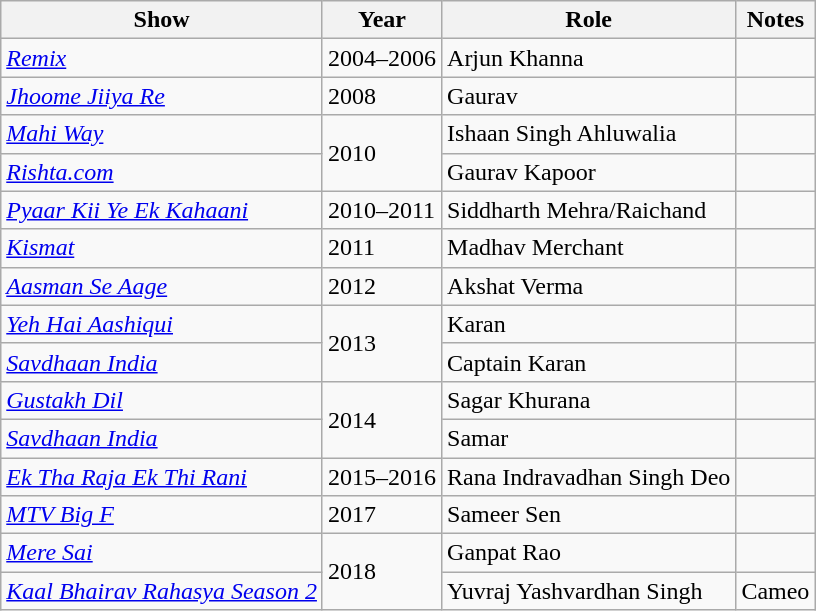<table class="wikitable">
<tr>
<th>Show</th>
<th>Year</th>
<th>Role</th>
<th>Notes</th>
</tr>
<tr>
<td><em><a href='#'>Remix</a></em></td>
<td>2004–2006</td>
<td>Arjun Khanna</td>
<td></td>
</tr>
<tr>
<td><em><a href='#'>Jhoome Jiiya Re</a></em></td>
<td>2008</td>
<td>Gaurav</td>
<td></td>
</tr>
<tr>
<td><em><a href='#'>Mahi Way</a></em></td>
<td rowspan="2">2010</td>
<td>Ishaan Singh Ahluwalia</td>
<td></td>
</tr>
<tr>
<td><em><a href='#'>Rishta.com</a></em></td>
<td>Gaurav Kapoor</td>
<td></td>
</tr>
<tr>
<td><em><a href='#'>Pyaar Kii Ye Ek Kahaani</a></em></td>
<td>2010–2011</td>
<td>Siddharth Mehra/Raichand</td>
<td></td>
</tr>
<tr>
<td><em><a href='#'>Kismat</a></em></td>
<td>2011</td>
<td>Madhav Merchant</td>
<td></td>
</tr>
<tr>
<td><em><a href='#'>Aasman Se Aage</a></em></td>
<td>2012</td>
<td>Akshat Verma</td>
<td></td>
</tr>
<tr>
<td><em><a href='#'>Yeh Hai Aashiqui</a></em></td>
<td rowspan="2">2013</td>
<td>Karan</td>
<td></td>
</tr>
<tr>
<td><em><a href='#'>Savdhaan India</a></em></td>
<td>Captain Karan</td>
<td></td>
</tr>
<tr>
<td><em><a href='#'>Gustakh Dil</a></em></td>
<td rowspan="2">2014</td>
<td>Sagar Khurana</td>
<td></td>
</tr>
<tr>
<td><em><a href='#'>Savdhaan India</a></em></td>
<td>Samar</td>
<td></td>
</tr>
<tr>
<td><em><a href='#'>Ek Tha Raja Ek Thi Rani</a></em></td>
<td>2015–2016</td>
<td>Rana Indravadhan Singh Deo</td>
<td></td>
</tr>
<tr>
<td><em><a href='#'>MTV Big F</a></em></td>
<td>2017</td>
<td>Sameer Sen</td>
<td></td>
</tr>
<tr>
<td><em><a href='#'>Mere Sai</a></em></td>
<td rowspan="2">2018</td>
<td>Ganpat Rao</td>
<td></td>
</tr>
<tr>
<td><em><a href='#'>Kaal Bhairav Rahasya Season 2</a></em></td>
<td>Yuvraj Yashvardhan Singh</td>
<td>Cameo</td>
</tr>
</table>
